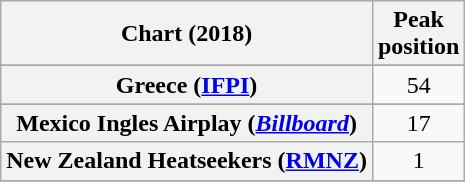<table class="wikitable sortable plainrowheaders" style="text-align:center">
<tr>
<th scope="col">Chart (2018)</th>
<th scope="col">Peak<br> position</th>
</tr>
<tr>
</tr>
<tr>
</tr>
<tr>
</tr>
<tr>
</tr>
<tr>
</tr>
<tr>
</tr>
<tr>
</tr>
<tr>
</tr>
<tr>
<th scope="row">Greece (<a href='#'>IFPI</a>)</th>
<td>54</td>
</tr>
<tr>
</tr>
<tr>
</tr>
<tr>
</tr>
<tr>
</tr>
<tr>
</tr>
<tr>
<th scope="row">Mexico Ingles Airplay  (<em><a href='#'>Billboard</a></em>)</th>
<td>17</td>
</tr>
<tr>
<th scope="row">New Zealand Heatseekers (<a href='#'>RMNZ</a>)</th>
<td>1</td>
</tr>
<tr>
</tr>
<tr>
</tr>
<tr>
</tr>
<tr>
</tr>
<tr>
</tr>
<tr>
</tr>
<tr>
</tr>
<tr>
</tr>
</table>
